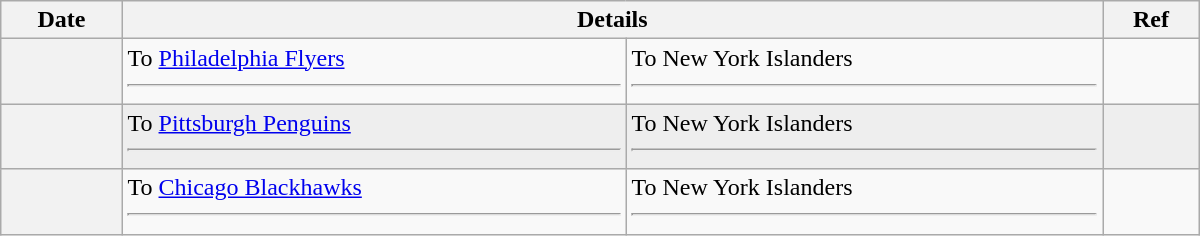<table class="wikitable plainrowheaders" style="width: 50em;">
<tr>
<th scope="col">Date</th>
<th scope="col" colspan="2">Details</th>
<th scope="col">Ref</th>
</tr>
<tr>
<th scope="row"></th>
<td valign="top">To <a href='#'>Philadelphia Flyers</a> <hr></td>
<td valign="top">To New York Islanders <hr></td>
<td></td>
</tr>
<tr bgcolor="#eeeeee">
<th scope="row"></th>
<td valign="top">To <a href='#'>Pittsburgh Penguins</a> <hr></td>
<td valign="top">To New York Islanders <hr></td>
<td></td>
</tr>
<tr>
<th scope="row"></th>
<td valign="top">To <a href='#'>Chicago Blackhawks</a> <hr></td>
<td valign="top">To New York Islanders <hr></td>
<td></td>
</tr>
</table>
